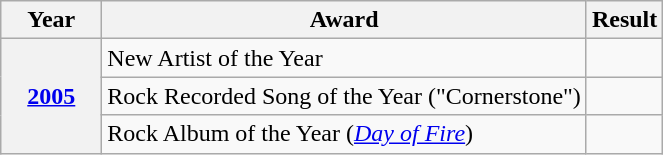<table class="wikitable">
<tr>
<th width="60px">Year</th>
<th>Award</th>
<th>Result</th>
</tr>
<tr>
<th rowspan="3"><a href='#'>2005</a></th>
<td>New Artist of the Year</td>
<td></td>
</tr>
<tr>
<td>Rock Recorded Song of the Year ("Cornerstone")</td>
<td></td>
</tr>
<tr>
<td>Rock Album of the Year (<em><a href='#'>Day of Fire</a></em>)</td>
<td></td>
</tr>
</table>
